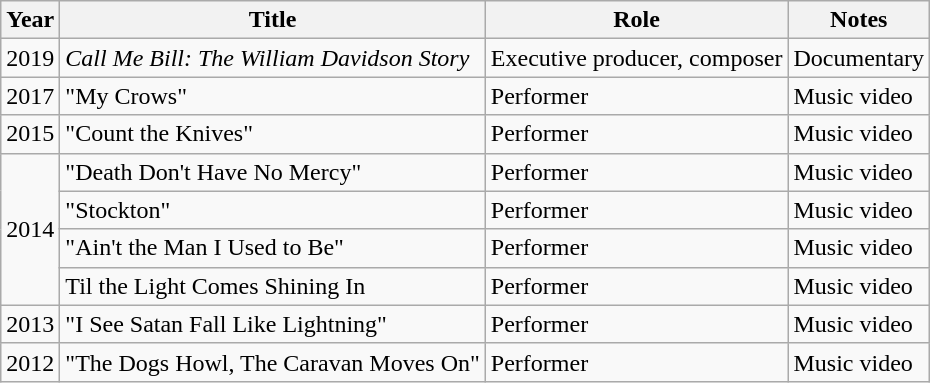<table class="wikitable">
<tr>
<th>Year</th>
<th>Title</th>
<th>Role</th>
<th>Notes</th>
</tr>
<tr>
<td>2019</td>
<td><em>Call Me Bill: The William Davidson Story</em></td>
<td>Executive producer, composer</td>
<td>Documentary</td>
</tr>
<tr>
<td>2017</td>
<td>"My Crows"</td>
<td>Performer</td>
<td>Music video</td>
</tr>
<tr>
<td>2015</td>
<td>"Count the Knives"</td>
<td>Performer</td>
<td>Music video</td>
</tr>
<tr>
<td rowspan="4">2014</td>
<td>"Death Don't Have No Mercy"</td>
<td>Performer</td>
<td>Music video</td>
</tr>
<tr>
<td>"Stockton"</td>
<td>Performer</td>
<td>Music video</td>
</tr>
<tr>
<td>"Ain't the Man I Used to Be"</td>
<td>Performer</td>
<td>Music video</td>
</tr>
<tr>
<td>Til the Light Comes Shining In</td>
<td>Performer</td>
<td>Music video</td>
</tr>
<tr>
<td>2013</td>
<td>"I See Satan Fall Like Lightning"</td>
<td>Performer</td>
<td>Music video</td>
</tr>
<tr>
<td>2012</td>
<td>"The Dogs Howl, The Caravan Moves On"</td>
<td>Performer</td>
<td>Music video</td>
</tr>
</table>
